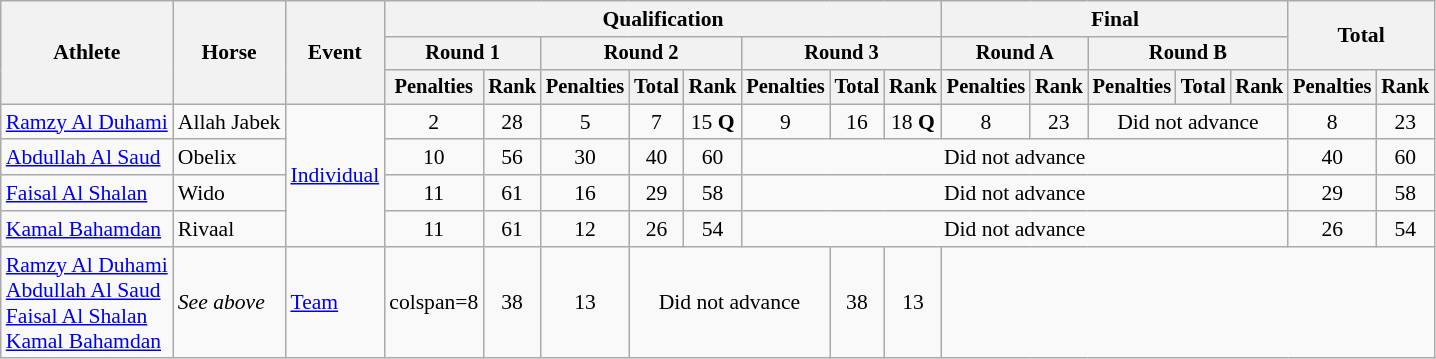<table class="wikitable" style="font-size:90%">
<tr>
<th rowspan="3">Athlete</th>
<th rowspan="3">Horse</th>
<th rowspan="3">Event</th>
<th colspan="8">Qualification</th>
<th colspan="5">Final</th>
<th rowspan=2 colspan="2">Total</th>
</tr>
<tr style="font-size:95%">
<th colspan="2">Round 1</th>
<th colspan="3">Round 2</th>
<th colspan="3">Round 3</th>
<th colspan="2">Round A</th>
<th colspan="3">Round B</th>
</tr>
<tr style="font-size:95%">
<th>Penalties</th>
<th>Rank</th>
<th>Penalties</th>
<th>Total</th>
<th>Rank</th>
<th>Penalties</th>
<th>Total</th>
<th>Rank</th>
<th>Penalties</th>
<th>Rank</th>
<th>Penalties</th>
<th>Total</th>
<th>Rank</th>
<th>Penalties</th>
<th>Rank</th>
</tr>
<tr align=center>
<td align=left><a href='#'>Ramzy Al Duhami</a></td>
<td align=left>Allah Jabek</td>
<td align=left rowspan=4><a href='#'>Individual</a></td>
<td>2</td>
<td>28</td>
<td>5</td>
<td>7</td>
<td>15 <strong>Q</strong></td>
<td>9</td>
<td>16</td>
<td>18 <strong>Q</strong></td>
<td>8</td>
<td>23</td>
<td colspan=3>Did not advance</td>
<td>8</td>
<td>23</td>
</tr>
<tr align=center>
<td align=left><a href='#'>Abdullah Al Saud</a></td>
<td align=left>Obelix</td>
<td>10</td>
<td>56</td>
<td>30</td>
<td>40</td>
<td>60</td>
<td colspan=8>Did not advance</td>
<td>40</td>
<td>60</td>
</tr>
<tr align=center>
<td align=left><a href='#'>Faisal Al Shalan</a></td>
<td align=left>Wido</td>
<td>11</td>
<td>61</td>
<td>16</td>
<td>29</td>
<td>58</td>
<td colspan=8>Did not advance</td>
<td>29</td>
<td>58</td>
</tr>
<tr align=center>
<td align=left><a href='#'>Kamal Bahamdan</a></td>
<td align=left>Rivaal</td>
<td>11</td>
<td>61</td>
<td>12</td>
<td>26</td>
<td>54</td>
<td colspan=8>Did not advance</td>
<td>26</td>
<td>54</td>
</tr>
<tr align=center>
<td align=left><a href='#'>Ramzy Al Duhami</a><br><a href='#'>Abdullah Al Saud</a><br><a href='#'>Faisal Al Shalan</a><br><a href='#'>Kamal Bahamdan</a></td>
<td align=left><em>See above</em></td>
<td align=left><a href='#'>Team</a></td>
<td>colspan=8 </td>
<td>38</td>
<td>13</td>
<td colspan=3>Did not advance</td>
<td>38</td>
<td>13</td>
</tr>
</table>
